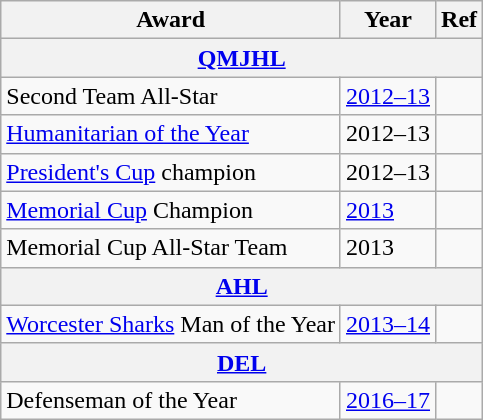<table class="wikitable">
<tr>
<th>Award</th>
<th>Year</th>
<th>Ref</th>
</tr>
<tr>
<th colspan="3"><a href='#'>QMJHL</a></th>
</tr>
<tr>
<td>Second Team All-Star</td>
<td><a href='#'>2012–13</a></td>
<td></td>
</tr>
<tr>
<td><a href='#'>Humanitarian of the Year</a></td>
<td>2012–13</td>
<td></td>
</tr>
<tr>
<td><a href='#'>President's Cup</a> champion</td>
<td>2012–13</td>
<td></td>
</tr>
<tr>
<td><a href='#'>Memorial Cup</a> Champion</td>
<td><a href='#'>2013</a></td>
<td></td>
</tr>
<tr>
<td>Memorial Cup All-Star Team</td>
<td>2013</td>
<td></td>
</tr>
<tr>
<th colspan="3"><a href='#'>AHL</a></th>
</tr>
<tr>
<td><a href='#'>Worcester Sharks</a> Man of the Year</td>
<td><a href='#'>2013–14</a></td>
<td></td>
</tr>
<tr>
<th colspan="3"><a href='#'>DEL</a></th>
</tr>
<tr>
<td>Defenseman of the Year</td>
<td><a href='#'>2016–17</a></td>
<td></td>
</tr>
</table>
